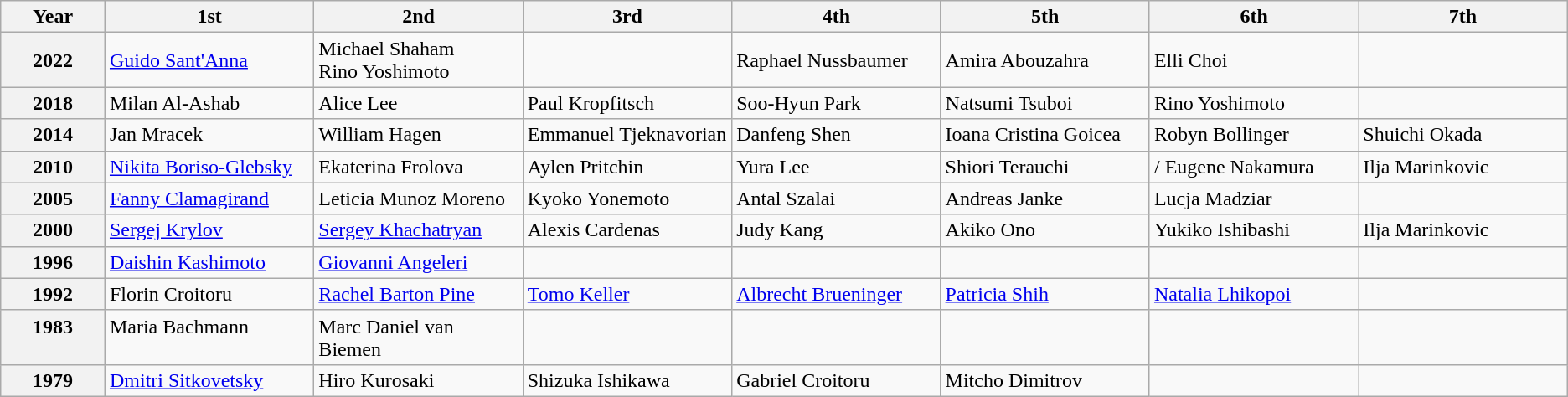<table class="wikitable" style="font-size:100%;">
<tr>
<th width="5%">Year</th>
<th width="10%">1st</th>
<th width="10%">2nd</th>
<th width="10%">3rd</th>
<th width="10%">4th</th>
<th width="10%">5th</th>
<th width="10%">6th</th>
<th width="10%">7th</th>
</tr>
<tr>
<th>2022</th>
<td> <a href='#'>Guido Sant'Anna</a></td>
<td> Michael Shaham<br> Rino Yoshimoto</td>
<td></td>
<td> Raphael Nussbaumer</td>
<td> Amira Abouzahra</td>
<td> Elli Choi</td>
<td></td>
</tr>
<tr valign="top">
<th>2018</th>
<td> Milan Al-Ashab</td>
<td> Alice Lee</td>
<td> Paul Kropfitsch</td>
<td> Soo-Hyun Park</td>
<td> Natsumi Tsuboi</td>
<td> Rino Yoshimoto</td>
<td></td>
</tr>
<tr valign="top">
<th>2014</th>
<td> Jan Mracek</td>
<td> William Hagen</td>
<td> Emmanuel Tjeknavorian</td>
<td> Danfeng Shen</td>
<td> Ioana Cristina Goicea</td>
<td> Robyn Bollinger</td>
<td> Shuichi Okada</td>
</tr>
<tr valign="top">
<th>2010</th>
<td> <a href='#'>Nikita Boriso-Glebsky</a></td>
<td> Ekaterina Frolova</td>
<td> Aylen Pritchin</td>
<td> Yura Lee</td>
<td> Shiori Terauchi</td>
<td>/ Eugene Nakamura</td>
<td> Ilja Marinkovic</td>
</tr>
<tr valign="top">
<th>2005</th>
<td> <a href='#'>Fanny Clamagirand</a></td>
<td> Leticia Munoz Moreno</td>
<td> Kyoko Yonemoto</td>
<td> Antal Szalai</td>
<td> Andreas Janke</td>
<td> Lucja Madziar</td>
<td></td>
</tr>
<tr valign="top">
<th>2000</th>
<td> <a href='#'>Sergej Krylov</a></td>
<td> <a href='#'>Sergey Khachatryan</a></td>
<td> Alexis Cardenas</td>
<td> Judy Kang</td>
<td> Akiko Ono</td>
<td> Yukiko Ishibashi</td>
<td> Ilja Marinkovic</td>
</tr>
<tr valign="top">
<th>1996</th>
<td> <a href='#'>Daishin Kashimoto</a></td>
<td> <a href='#'>Giovanni Angeleri</a></td>
<td></td>
<td></td>
<td></td>
<td></td>
<td></td>
</tr>
<tr valign="top">
<th>1992</th>
<td> Florin Croitoru</td>
<td> <a href='#'>Rachel Barton Pine</a></td>
<td> <a href='#'>Tomo Keller</a></td>
<td> <a href='#'>Albrecht Brueninger</a></td>
<td> <a href='#'>Patricia Shih</a></td>
<td> <a href='#'>Natalia Lhikopoi</a></td>
<td></td>
</tr>
<tr valign="top">
<th>1983</th>
<td> Maria Bachmann</td>
<td> Marc Daniel van Biemen</td>
<td></td>
<td></td>
<td></td>
<td></td>
<td></td>
</tr>
<tr>
<th>1979</th>
<td> <a href='#'>Dmitri Sitkovetsky</a></td>
<td> Hiro Kurosaki</td>
<td> Shizuka Ishikawa</td>
<td> Gabriel Croitoru</td>
<td> Mitcho Dimitrov</td>
<td></td>
</tr>
</table>
